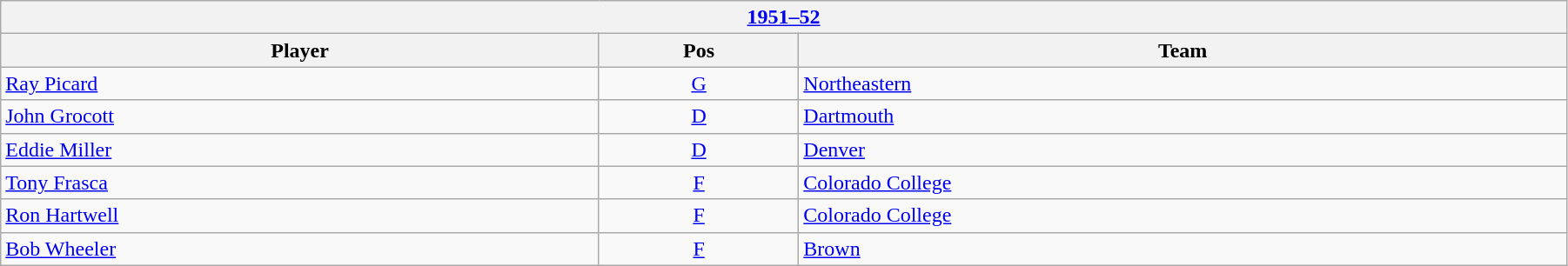<table class="wikitable" width=95%>
<tr>
<th colspan=3><a href='#'>1951–52</a></th>
</tr>
<tr>
<th>Player</th>
<th>Pos</th>
<th>Team</th>
</tr>
<tr>
<td><a href='#'>Ray Picard</a></td>
<td style="text-align:center;"><a href='#'>G</a></td>
<td><a href='#'>Northeastern</a></td>
</tr>
<tr>
<td><a href='#'>John Grocott</a></td>
<td style="text-align:center;"><a href='#'>D</a></td>
<td><a href='#'>Dartmouth</a></td>
</tr>
<tr>
<td><a href='#'>Eddie Miller</a></td>
<td style="text-align:center;"><a href='#'>D</a></td>
<td><a href='#'>Denver</a></td>
</tr>
<tr>
<td><a href='#'>Tony Frasca</a></td>
<td style="text-align:center;"><a href='#'>F</a></td>
<td><a href='#'>Colorado College</a></td>
</tr>
<tr>
<td><a href='#'>Ron Hartwell</a></td>
<td style="text-align:center;"><a href='#'>F</a></td>
<td><a href='#'>Colorado College</a></td>
</tr>
<tr>
<td><a href='#'>Bob Wheeler</a></td>
<td style="text-align:center;"><a href='#'>F</a></td>
<td><a href='#'>Brown</a></td>
</tr>
</table>
